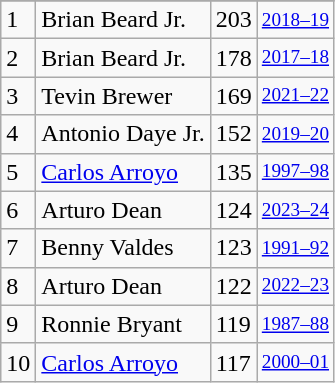<table class="wikitable">
<tr>
</tr>
<tr>
<td>1</td>
<td>Brian Beard Jr.</td>
<td>203</td>
<td style="font-size:80%;"><a href='#'>2018–19</a></td>
</tr>
<tr>
<td>2</td>
<td>Brian Beard Jr.</td>
<td>178</td>
<td style="font-size:80%;"><a href='#'>2017–18</a></td>
</tr>
<tr>
<td>3</td>
<td>Tevin Brewer</td>
<td>169</td>
<td style="font-size:80%;"><a href='#'>2021–22</a></td>
</tr>
<tr>
<td>4</td>
<td>Antonio Daye Jr.</td>
<td>152</td>
<td style="font-size:80%;"><a href='#'>2019–20</a></td>
</tr>
<tr>
<td>5</td>
<td><a href='#'>Carlos Arroyo</a></td>
<td>135</td>
<td style="font-size:80%;"><a href='#'>1997–98</a></td>
</tr>
<tr>
<td>6</td>
<td>Arturo Dean</td>
<td>124</td>
<td style="font-size:80%;"><a href='#'>2023–24</a></td>
</tr>
<tr>
<td>7</td>
<td>Benny Valdes</td>
<td>123</td>
<td style="font-size:80%;"><a href='#'>1991–92</a></td>
</tr>
<tr>
<td>8</td>
<td>Arturo Dean</td>
<td>122</td>
<td style="font-size:80%;"><a href='#'>2022–23</a></td>
</tr>
<tr>
<td>9</td>
<td>Ronnie Bryant</td>
<td>119</td>
<td style="font-size:80%;"><a href='#'>1987–88</a></td>
</tr>
<tr>
<td>10</td>
<td><a href='#'>Carlos Arroyo</a></td>
<td>117</td>
<td style="font-size:80%;"><a href='#'>2000–01</a></td>
</tr>
</table>
